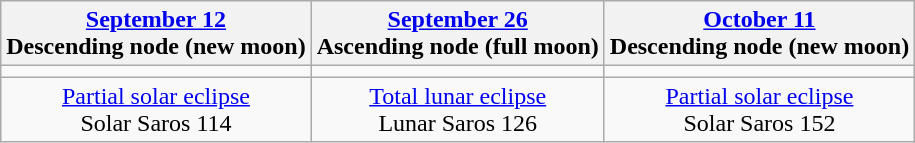<table class="wikitable">
<tr>
<th><a href='#'>September 12</a><br>Descending node (new moon)</th>
<th><a href='#'>September 26</a><br>Ascending node (full moon)</th>
<th><a href='#'>October 11</a><br>Descending node (new moon)</th>
</tr>
<tr>
<td></td>
<td></td>
<td></td>
</tr>
<tr align=center>
<td><a href='#'>Partial solar eclipse</a><br>Solar Saros 114</td>
<td><a href='#'>Total lunar eclipse</a><br>Lunar Saros 126</td>
<td><a href='#'>Partial solar eclipse</a><br>Solar Saros 152</td>
</tr>
</table>
